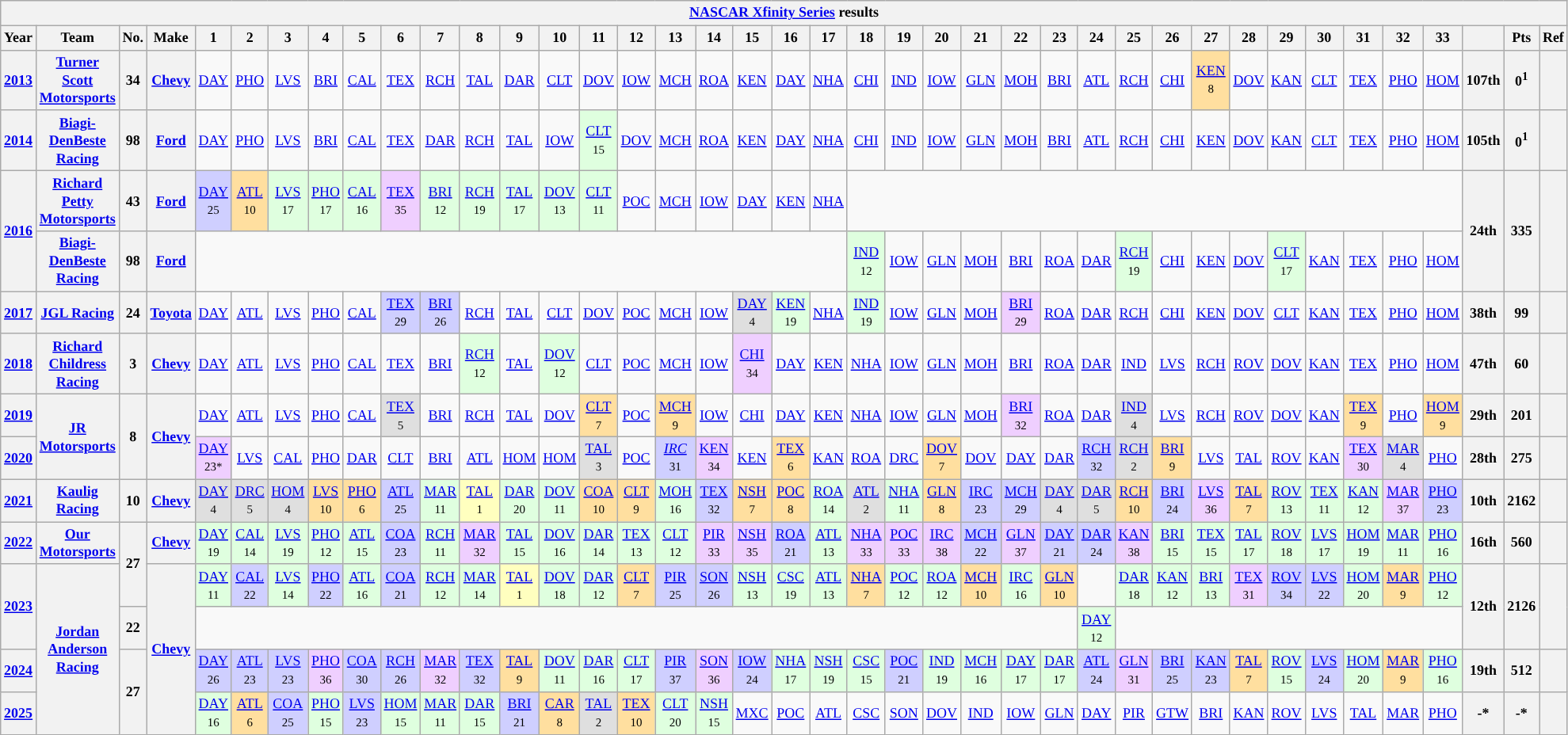<table class="wikitable" style="text-align:center; font-size:75%">
<tr>
<th colspan=42><a href='#'>NASCAR Xfinity Series</a> results</th>
</tr>
<tr>
<th>Year</th>
<th>Team</th>
<th>No.</th>
<th>Make</th>
<th>1</th>
<th>2</th>
<th>3</th>
<th>4</th>
<th>5</th>
<th>6</th>
<th>7</th>
<th>8</th>
<th>9</th>
<th>10</th>
<th>11</th>
<th>12</th>
<th>13</th>
<th>14</th>
<th>15</th>
<th>16</th>
<th>17</th>
<th>18</th>
<th>19</th>
<th>20</th>
<th>21</th>
<th>22</th>
<th>23</th>
<th>24</th>
<th>25</th>
<th>26</th>
<th>27</th>
<th>28</th>
<th>29</th>
<th>30</th>
<th>31</th>
<th>32</th>
<th>33</th>
<th></th>
<th>Pts</th>
<th>Ref</th>
</tr>
<tr>
<th><a href='#'>2013</a></th>
<th><a href='#'>Turner Scott Motorsports</a></th>
<th>34</th>
<th><a href='#'>Chevy</a></th>
<td><a href='#'>DAY</a></td>
<td><a href='#'>PHO</a></td>
<td><a href='#'>LVS</a></td>
<td><a href='#'>BRI</a></td>
<td><a href='#'>CAL</a></td>
<td><a href='#'>TEX</a></td>
<td><a href='#'>RCH</a></td>
<td><a href='#'>TAL</a></td>
<td><a href='#'>DAR</a></td>
<td><a href='#'>CLT</a></td>
<td><a href='#'>DOV</a></td>
<td><a href='#'>IOW</a></td>
<td><a href='#'>MCH</a></td>
<td><a href='#'>ROA</a></td>
<td><a href='#'>KEN</a></td>
<td><a href='#'>DAY</a></td>
<td><a href='#'>NHA</a></td>
<td><a href='#'>CHI</a></td>
<td><a href='#'>IND</a></td>
<td><a href='#'>IOW</a></td>
<td><a href='#'>GLN</a></td>
<td><a href='#'>MOH</a></td>
<td><a href='#'>BRI</a></td>
<td><a href='#'>ATL</a></td>
<td><a href='#'>RCH</a></td>
<td><a href='#'>CHI</a></td>
<td style="background:#FFDF9F;"><a href='#'>KEN</a><br><small>8</small></td>
<td><a href='#'>DOV</a></td>
<td><a href='#'>KAN</a></td>
<td><a href='#'>CLT</a></td>
<td><a href='#'>TEX</a></td>
<td><a href='#'>PHO</a></td>
<td><a href='#'>HOM</a></td>
<th>107th</th>
<th>0<sup>1</sup></th>
<th></th>
</tr>
<tr>
<th><a href='#'>2014</a></th>
<th><a href='#'>Biagi-DenBeste Racing</a></th>
<th>98</th>
<th><a href='#'>Ford</a></th>
<td><a href='#'>DAY</a></td>
<td><a href='#'>PHO</a></td>
<td><a href='#'>LVS</a></td>
<td><a href='#'>BRI</a></td>
<td><a href='#'>CAL</a></td>
<td><a href='#'>TEX</a></td>
<td><a href='#'>DAR</a></td>
<td><a href='#'>RCH</a></td>
<td><a href='#'>TAL</a></td>
<td><a href='#'>IOW</a></td>
<td style="background:#DFFFDF;"><a href='#'>CLT</a><br><small>15</small></td>
<td><a href='#'>DOV</a></td>
<td><a href='#'>MCH</a></td>
<td><a href='#'>ROA</a></td>
<td><a href='#'>KEN</a></td>
<td><a href='#'>DAY</a></td>
<td><a href='#'>NHA</a></td>
<td><a href='#'>CHI</a></td>
<td><a href='#'>IND</a></td>
<td><a href='#'>IOW</a></td>
<td><a href='#'>GLN</a></td>
<td><a href='#'>MOH</a></td>
<td><a href='#'>BRI</a></td>
<td><a href='#'>ATL</a></td>
<td><a href='#'>RCH</a></td>
<td><a href='#'>CHI</a></td>
<td><a href='#'>KEN</a></td>
<td><a href='#'>DOV</a></td>
<td><a href='#'>KAN</a></td>
<td><a href='#'>CLT</a></td>
<td><a href='#'>TEX</a></td>
<td><a href='#'>PHO</a></td>
<td><a href='#'>HOM</a></td>
<th>105th</th>
<th>0<sup>1</sup></th>
<th></th>
</tr>
<tr>
<th rowspan=2><a href='#'>2016</a></th>
<th><a href='#'>Richard Petty Motorsports</a></th>
<th>43</th>
<th><a href='#'>Ford</a></th>
<td style="background:#CFCFFF;"><a href='#'>DAY</a><br><small>25</small></td>
<td style="background:#FFDF9F;"><a href='#'>ATL</a><br><small>10</small></td>
<td style="background:#DFFFDF;"><a href='#'>LVS</a><br><small>17</small></td>
<td style="background:#DFFFDF;"><a href='#'>PHO</a><br><small>17</small></td>
<td style="background:#DFFFDF;"><a href='#'>CAL</a><br><small>16</small></td>
<td style="background:#EFCFFF;"><a href='#'>TEX</a><br><small>35</small></td>
<td style="background:#DFFFDF;"><a href='#'>BRI</a><br><small>12</small></td>
<td style="background:#DFFFDF;"><a href='#'>RCH</a><br><small>19</small></td>
<td style="background:#DFFFDF;"><a href='#'>TAL</a><br><small>17</small></td>
<td style="background:#DFFFDF;"><a href='#'>DOV</a><br><small>13</small></td>
<td style="background:#DFFFDF;"><a href='#'>CLT</a><br><small>11</small></td>
<td><a href='#'>POC</a></td>
<td><a href='#'>MCH</a></td>
<td><a href='#'>IOW</a></td>
<td><a href='#'>DAY</a></td>
<td><a href='#'>KEN</a></td>
<td><a href='#'>NHA</a></td>
<td colspan=16></td>
<th rowspan=2>24th</th>
<th rowspan=2>335</th>
<th rowspan=2></th>
</tr>
<tr>
<th><a href='#'>Biagi-DenBeste Racing</a></th>
<th>98</th>
<th><a href='#'>Ford</a></th>
<td colspan=17></td>
<td style="background:#DFFFDF;"><a href='#'>IND</a><br><small>12</small></td>
<td><a href='#'>IOW</a></td>
<td><a href='#'>GLN</a></td>
<td><a href='#'>MOH</a></td>
<td><a href='#'>BRI</a></td>
<td><a href='#'>ROA</a></td>
<td><a href='#'>DAR</a></td>
<td style="background:#DFFFDF;"><a href='#'>RCH</a><br><small>19</small></td>
<td><a href='#'>CHI</a></td>
<td><a href='#'>KEN</a></td>
<td><a href='#'>DOV</a></td>
<td style="background:#DFFFDF;"><a href='#'>CLT</a><br><small>17</small></td>
<td><a href='#'>KAN</a></td>
<td><a href='#'>TEX</a></td>
<td><a href='#'>PHO</a></td>
<td><a href='#'>HOM</a></td>
</tr>
<tr>
<th><a href='#'>2017</a></th>
<th><a href='#'>JGL Racing</a></th>
<th>24</th>
<th><a href='#'>Toyota</a></th>
<td><a href='#'>DAY</a></td>
<td><a href='#'>ATL</a></td>
<td><a href='#'>LVS</a></td>
<td><a href='#'>PHO</a></td>
<td><a href='#'>CAL</a></td>
<td style="background:#CFCFFF;"><a href='#'>TEX</a><br><small>29</small></td>
<td style="background:#CFCFFF;"><a href='#'>BRI</a><br><small>26</small></td>
<td><a href='#'>RCH</a></td>
<td><a href='#'>TAL</a></td>
<td><a href='#'>CLT</a></td>
<td><a href='#'>DOV</a></td>
<td><a href='#'>POC</a></td>
<td><a href='#'>MCH</a></td>
<td><a href='#'>IOW</a></td>
<td style="background:#DFDFDF;"><a href='#'>DAY</a><br><small>4</small></td>
<td style="background:#DFFFDF;"><a href='#'>KEN</a><br><small>19</small></td>
<td><a href='#'>NHA</a></td>
<td style="background:#DFFFDF;"><a href='#'>IND</a><br><small>19</small></td>
<td><a href='#'>IOW</a></td>
<td><a href='#'>GLN</a></td>
<td><a href='#'>MOH</a></td>
<td style="background:#EFCFFF;"><a href='#'>BRI</a><br><small>29</small></td>
<td><a href='#'>ROA</a></td>
<td><a href='#'>DAR</a></td>
<td><a href='#'>RCH</a></td>
<td><a href='#'>CHI</a></td>
<td><a href='#'>KEN</a></td>
<td><a href='#'>DOV</a></td>
<td><a href='#'>CLT</a></td>
<td><a href='#'>KAN</a></td>
<td><a href='#'>TEX</a></td>
<td><a href='#'>PHO</a></td>
<td><a href='#'>HOM</a></td>
<th>38th</th>
<th>99</th>
<th></th>
</tr>
<tr>
<th><a href='#'>2018</a></th>
<th><a href='#'>Richard Childress Racing</a></th>
<th>3</th>
<th><a href='#'>Chevy</a></th>
<td><a href='#'>DAY</a></td>
<td><a href='#'>ATL</a></td>
<td><a href='#'>LVS</a></td>
<td><a href='#'>PHO</a></td>
<td><a href='#'>CAL</a></td>
<td><a href='#'>TEX</a></td>
<td><a href='#'>BRI</a></td>
<td style="background:#DFFFDF;"><a href='#'>RCH</a><br><small>12</small></td>
<td><a href='#'>TAL</a></td>
<td style="background:#DFFFDF;"><a href='#'>DOV</a><br><small>12</small></td>
<td><a href='#'>CLT</a></td>
<td><a href='#'>POC</a></td>
<td><a href='#'>MCH</a></td>
<td><a href='#'>IOW</a></td>
<td style="background:#EFCFFF;"><a href='#'>CHI</a><br><small>34</small></td>
<td><a href='#'>DAY</a></td>
<td><a href='#'>KEN</a></td>
<td><a href='#'>NHA</a></td>
<td><a href='#'>IOW</a></td>
<td><a href='#'>GLN</a></td>
<td><a href='#'>MOH</a></td>
<td><a href='#'>BRI</a></td>
<td><a href='#'>ROA</a></td>
<td><a href='#'>DAR</a></td>
<td><a href='#'>IND</a></td>
<td><a href='#'>LVS</a></td>
<td><a href='#'>RCH</a></td>
<td><a href='#'>ROV</a></td>
<td><a href='#'>DOV</a></td>
<td><a href='#'>KAN</a></td>
<td><a href='#'>TEX</a></td>
<td><a href='#'>PHO</a></td>
<td><a href='#'>HOM</a></td>
<th>47th</th>
<th>60</th>
<th></th>
</tr>
<tr>
<th><a href='#'>2019</a></th>
<th rowspan=2><a href='#'>JR Motorsports</a></th>
<th rowspan=2>8</th>
<th rowspan=2><a href='#'>Chevy</a></th>
<td><a href='#'>DAY</a></td>
<td><a href='#'>ATL</a></td>
<td><a href='#'>LVS</a></td>
<td><a href='#'>PHO</a></td>
<td><a href='#'>CAL</a></td>
<td style="background:#DFDFDF;"><a href='#'>TEX</a><br><small>5</small></td>
<td><a href='#'>BRI</a></td>
<td><a href='#'>RCH</a></td>
<td><a href='#'>TAL</a></td>
<td><a href='#'>DOV</a></td>
<td style="background:#FFDF9F;"><a href='#'>CLT</a><br><small>7</small></td>
<td><a href='#'>POC</a></td>
<td style="background:#FFDF9F;"><a href='#'>MCH</a><br><small>9</small></td>
<td><a href='#'>IOW</a></td>
<td><a href='#'>CHI</a></td>
<td><a href='#'>DAY</a></td>
<td><a href='#'>KEN</a></td>
<td><a href='#'>NHA</a></td>
<td><a href='#'>IOW</a></td>
<td><a href='#'>GLN</a></td>
<td><a href='#'>MOH</a></td>
<td style="background:#EFCFFF;"><a href='#'>BRI</a><br><small>32</small></td>
<td><a href='#'>ROA</a></td>
<td><a href='#'>DAR</a></td>
<td style="background:#DFDFDF;"><a href='#'>IND</a><br><small>4</small></td>
<td><a href='#'>LVS</a></td>
<td><a href='#'>RCH</a></td>
<td><a href='#'>ROV</a></td>
<td><a href='#'>DOV</a></td>
<td><a href='#'>KAN</a></td>
<td style="background:#FFDF9F;"><a href='#'>TEX</a><br><small>9</small></td>
<td><a href='#'>PHO</a></td>
<td style="background:#FFDF9F;"><a href='#'>HOM</a><br><small>9</small></td>
<th>29th</th>
<th>201</th>
<th></th>
</tr>
<tr>
<th><a href='#'>2020</a></th>
<td style="background:#EFCFFF;"><a href='#'>DAY</a><br><small>23*</small></td>
<td><a href='#'>LVS</a></td>
<td><a href='#'>CAL</a></td>
<td><a href='#'>PHO</a></td>
<td><a href='#'>DAR</a></td>
<td><a href='#'>CLT</a></td>
<td><a href='#'>BRI</a></td>
<td><a href='#'>ATL</a></td>
<td><a href='#'>HOM</a></td>
<td><a href='#'>HOM</a></td>
<td style="background:#DFDFDF;"><a href='#'>TAL</a><br><small>3</small></td>
<td><a href='#'>POC</a></td>
<td style="background:#CFCFFF;"><em><a href='#'>IRC</a></em><br><small>31</small></td>
<td style="background:#EFCFFF;"><a href='#'>KEN</a><br><small>34</small></td>
<td><a href='#'>KEN</a></td>
<td style="background:#FFDF9F;"><a href='#'>TEX</a><br><small>6</small></td>
<td><a href='#'>KAN</a></td>
<td><a href='#'>ROA</a></td>
<td><a href='#'>DRC</a></td>
<td style="background:#FFDF9F;"><a href='#'>DOV</a><br><small>7</small></td>
<td><a href='#'>DOV</a></td>
<td><a href='#'>DAY</a></td>
<td><a href='#'>DAR</a></td>
<td style="background:#CFCFFF;"><a href='#'>RCH</a><br><small>32</small></td>
<td style="background:#DFDFDF;"><a href='#'>RCH</a><br><small>2</small></td>
<td style="background:#FFDF9F;"><a href='#'>BRI</a><br><small>9</small></td>
<td><a href='#'>LVS</a></td>
<td><a href='#'>TAL</a></td>
<td><a href='#'>ROV</a></td>
<td><a href='#'>KAN</a></td>
<td style="background:#EFCFFF;"><a href='#'>TEX</a><br><small>30</small></td>
<td style="background:#DFDFDF;"><a href='#'>MAR</a><br><small>4</small></td>
<td><a href='#'>PHO</a></td>
<th>28th</th>
<th>275</th>
<th></th>
</tr>
<tr>
<th><a href='#'>2021</a></th>
<th><a href='#'>Kaulig Racing</a></th>
<th>10</th>
<th><a href='#'>Chevy</a></th>
<td style="background:#DFDFDF;"><a href='#'>DAY</a><br><small>4</small></td>
<td style="background:#DFDFDF;"><a href='#'>DRC</a><br><small>5</small></td>
<td style="background:#DFDFDF;"><a href='#'>HOM</a><br><small>4</small></td>
<td style="background:#FFDF9F;"><a href='#'>LVS</a><br><small>10</small></td>
<td style="background:#FFDF9F;"><a href='#'>PHO</a><br><small>6</small></td>
<td style="background:#CFCFFF;"><a href='#'>ATL</a><br><small>25</small></td>
<td style="background:#DFFFDF;"><a href='#'>MAR</a><br><small>11</small></td>
<td style="background:#FFFFBF;"><a href='#'>TAL</a><br><small>1</small></td>
<td style="background:#DFFFDF;"><a href='#'>DAR</a><br><small>20</small></td>
<td style="background:#DFFFDF;"><a href='#'>DOV</a><br><small>11</small></td>
<td style="background:#FFDF9F;”"><a href='#'>COA</a><br><small>10</small></td>
<td style="background:#FFDF9F;"><a href='#'>CLT</a><br><small>9</small></td>
<td style="background:#DFFFDF;"><a href='#'>MOH</a><br><small>16</small></td>
<td style="background:#CFCFFF;"><a href='#'>TEX</a><br><small>32</small></td>
<td style="background:#FFDF9F;"><a href='#'>NSH</a><br><small>7</small></td>
<td style="background:#FFDF9F;"><a href='#'>POC</a><br><small>8</small></td>
<td style="background:#DFFFDF;"><a href='#'>ROA</a><br><small>14</small></td>
<td style="background:#DFDFDF;"><a href='#'>ATL</a><br><small>2</small></td>
<td style="background:#DFFFDF;"><a href='#'>NHA</a><br><small>11</small></td>
<td style="background:#FFDF9F;"><a href='#'>GLN</a><br><small>8</small></td>
<td style="background:#CFCFFF;"><a href='#'>IRC</a><br><small>23</small></td>
<td style="background:#CFCFFF;"><a href='#'>MCH</a><br><small>29</small></td>
<td style="background:#DFDFDF;"><a href='#'>DAY</a><br><small>4</small></td>
<td style="background:#DFDFDF;"><a href='#'>DAR</a><br><small>5</small></td>
<td style="background:#FFDF9F;"><a href='#'>RCH</a><br><small>10</small></td>
<td style="background:#CFCFFF;"><a href='#'>BRI</a><br><small>24</small></td>
<td style="background:#EFCFFF;"><a href='#'>LVS</a><br><small>36</small></td>
<td style="background:#FFDF9F;"><a href='#'>TAL</a><br><small>7</small></td>
<td style="background:#DFFFDF;"><a href='#'>ROV</a><br><small>13</small></td>
<td style="background:#DFFFDF;"><a href='#'>TEX</a><br><small>11</small></td>
<td style="background:#DFFFDF;"><a href='#'>KAN</a><br><small>12</small></td>
<td style="background:#EFCFFF;"><a href='#'>MAR</a><br><small>37</small></td>
<td style="background:#CFCFFF;"><a href='#'>PHO</a><br><small>23</small></td>
<th>10th</th>
<th>2162</th>
<th></th>
</tr>
<tr>
<th><a href='#'>2022</a></th>
<th><a href='#'>Our Motorsports</a></th>
<th rowspan=2>27</th>
<th><a href='#'>Chevy</a></th>
<td style="background:#DFFFDF;"><a href='#'>DAY</a><br><small>19</small></td>
<td style="background:#DFFFDF;"><a href='#'>CAL</a><br><small>14</small></td>
<td style="background:#DFFFDF;"><a href='#'>LVS</a><br><small>19</small></td>
<td style="background:#DFFFDF;"><a href='#'>PHO</a><br><small>12</small></td>
<td style="background:#DFFFDF;"><a href='#'>ATL</a><br><small>15</small></td>
<td style="background:#CFCFFF;"><a href='#'>COA</a><br><small>23</small></td>
<td style="background:#DFFFDF;"><a href='#'>RCH</a><br><small>11</small></td>
<td style="background:#EFCFFF;"><a href='#'>MAR</a><br><small>32</small></td>
<td style="background:#DFFFDF;"><a href='#'>TAL</a><br><small>15</small></td>
<td style="background:#DFFFDF;"><a href='#'>DOV</a><br><small>16</small></td>
<td style="background:#DFFFDF;"><a href='#'>DAR</a><br><small>14</small></td>
<td style="background:#DFFFDF;"><a href='#'>TEX</a><br><small>13</small></td>
<td style="background:#DFFFDF;"><a href='#'>CLT</a><br><small>12</small></td>
<td style="background:#EFCFFF;"><a href='#'>PIR</a><br><small>33</small></td>
<td style="background:#EFCFFF;"><a href='#'>NSH</a><br><small>35</small></td>
<td style="background:#CFCFFF;"><a href='#'>ROA</a><br><small>21</small></td>
<td style="background:#DFFFDF;"><a href='#'>ATL</a><br><small>13</small></td>
<td style="background:#EFCFFF;"><a href='#'>NHA</a><br><small>33</small></td>
<td style="background:#EFCFFF;"><a href='#'>POC</a><br><small>33</small></td>
<td style="background:#EFCFFF;"><a href='#'>IRC</a><br><small>38</small></td>
<td style="background:#CFCFFF;"><a href='#'>MCH</a><br><small>22</small></td>
<td style="background:#EFCFFF;"><a href='#'>GLN</a><br><small>37</small></td>
<td style="background:#CFCFFF;"><a href='#'>DAY</a><br><small>21</small></td>
<td style="background:#CFCFFF;"><a href='#'>DAR</a><br><small>24</small></td>
<td style="background:#EFCFFF;"><a href='#'>KAN</a><br><small>38</small></td>
<td style="background:#DFFFDF;"><a href='#'>BRI</a><br><small>15</small></td>
<td style="background:#DFFFDF;"><a href='#'>TEX</a><br><small>15</small></td>
<td style="background:#DFFFDF;"><a href='#'>TAL</a><br><small>17</small></td>
<td style="background:#DFFFDF;"><a href='#'>ROV</a><br><small>18</small></td>
<td style="background:#DFFFDF;"><a href='#'>LVS</a><br><small>17</small></td>
<td style="background:#DFFFDF;"><a href='#'>HOM</a><br><small>19</small></td>
<td style="background:#DFFFDF;"><a href='#'>MAR</a><br><small>11</small></td>
<td style="background:#DFFFDF;"><a href='#'>PHO</a><br><small>16</small></td>
<th>16th</th>
<th>560</th>
<th></th>
</tr>
<tr>
<th rowspan=2><a href='#'>2023</a></th>
<th rowspan=4><a href='#'>Jordan Anderson Racing</a></th>
<th rowspan=4><a href='#'>Chevy</a></th>
<td style="background:#DFFFDF;"><a href='#'>DAY</a><br><small>11</small></td>
<td style="background:#CFCFFF;"><a href='#'>CAL</a><br><small>22</small></td>
<td style="background:#DFFFDF;"><a href='#'>LVS</a><br><small>14</small></td>
<td style="background:#CFCFFF;"><a href='#'>PHO</a><br><small>22</small></td>
<td style="background:#DFFFDF;"><a href='#'>ATL</a><br><small>16</small></td>
<td style="background:#CFCFFF;"><a href='#'>COA</a><br><small>21</small></td>
<td style="background:#DFFFDF;"><a href='#'>RCH</a><br><small>12</small></td>
<td style="background:#DFFFDF;"><a href='#'>MAR</a><br><small>14</small></td>
<td style="background:#FFFFBF;"><a href='#'>TAL</a><br><small>1</small></td>
<td style="background:#DFFFDF;"><a href='#'>DOV</a><br><small>18</small></td>
<td style="background:#DFFFDF;"><a href='#'>DAR</a><br><small>12</small></td>
<td style="background:#FFDF9F;"><a href='#'>CLT</a><br><small>7</small></td>
<td style="background:#CFCFFF;"><a href='#'>PIR</a><br><small>25</small></td>
<td style="background:#CFCFFF;"><a href='#'>SON</a><br><small>26</small></td>
<td style="background:#DFFFDF;"><a href='#'>NSH</a><br><small>13</small></td>
<td style="background:#DFFFDF;"><a href='#'>CSC</a><br><small>19</small></td>
<td style="background:#DFFFDF;"><a href='#'>ATL</a><br><small>13</small></td>
<td style="background:#FFDF9F;"><a href='#'>NHA</a><br><small>7</small></td>
<td style="background:#DFFFDF;"><a href='#'>POC</a><br><small>12</small></td>
<td style="background:#DFFFDF;"><a href='#'>ROA</a><br><small>12</small></td>
<td style="background:#FFDF9F;"><a href='#'>MCH</a><br><small>10</small></td>
<td style="background:#DFFFDF;"><a href='#'>IRC</a><br><small>16</small></td>
<td style="background:#FFDF9F;"><a href='#'>GLN</a><br><small>10</small></td>
<td></td>
<td style="background:#DFFFDF;"><a href='#'>DAR</a><br><small>18</small></td>
<td style="background:#DFFFDF;"><a href='#'>KAN</a><br><small>12</small></td>
<td style="background:#DFFFDF;"><a href='#'>BRI</a><br><small>13</small></td>
<td style="background:#EFCFFF;"><a href='#'>TEX</a><br><small>31</small></td>
<td style="background:#CFCFFF;"><a href='#'>ROV</a><br><small>34</small></td>
<td style="background:#CFCFFF;"><a href='#'>LVS</a><br><small>22</small></td>
<td style="background:#DFFFDF;"><a href='#'>HOM</a><br><small>20</small></td>
<td style="background:#FFDF9F;"><a href='#'>MAR</a><br><small>9</small></td>
<td style="background:#DFFFDF;"><a href='#'>PHO</a><br><small>12</small></td>
<th rowspan=2>12th</th>
<th rowspan=2>2126</th>
<th rowspan=2></th>
</tr>
<tr>
<th>22</th>
<td colspan=23></td>
<td style="background:#DFFFDF;"><a href='#'>DAY</a><br><small>12</small></td>
<td colspan=9></td>
</tr>
<tr>
<th><a href='#'>2024</a></th>
<th rowspan=2>27</th>
<td style="background:#CFCFFF;"><a href='#'>DAY</a><br><small>26</small></td>
<td style="background:#CFCFFF;"><a href='#'>ATL</a><br><small>23</small></td>
<td style="background:#CFCFFF;"><a href='#'>LVS</a><br><small>23</small></td>
<td style="background:#EFCFFF;"><a href='#'>PHO</a><br><small>36</small></td>
<td style="background:#CFCFFF;"><a href='#'>COA</a><br><small>30</small></td>
<td style="background:#CFCFFF;"><a href='#'>RCH</a><br><small>26</small></td>
<td style="background:#EFCFFF;"><a href='#'>MAR</a><br><small>32</small></td>
<td style="background:#CFCFFF;"><a href='#'>TEX</a><br><small>32</small></td>
<td style="background:#FFDF9F;"><a href='#'>TAL</a><br><small>9</small></td>
<td style="background:#DFFFDF;"><a href='#'>DOV</a><br><small>11</small></td>
<td style="background:#DFFFDF;"><a href='#'>DAR</a><br><small>16</small></td>
<td style="background:#DFFFDF;"><a href='#'>CLT</a><br><small>17</small></td>
<td style="background:#CFCFFF;"><a href='#'>PIR</a><br><small>37</small></td>
<td style="background:#EFCFFF;"><a href='#'>SON</a><br><small>36</small></td>
<td style="background:#CFCFFF;"><a href='#'>IOW</a><br><small>24</small></td>
<td style="background:#DFFFDF;"><a href='#'>NHA</a><br><small>17</small></td>
<td style="background:#DFFFDF;"><a href='#'>NSH</a><br><small>19</small></td>
<td style="background:#DFFFDF;"><a href='#'>CSC</a><br><small>15</small></td>
<td style="background:#CFCFFF;"><a href='#'>POC</a><br><small>21</small></td>
<td style="background:#DFFFDF;"><a href='#'>IND</a><br><small>19</small></td>
<td style="background:#DFFFDF;"><a href='#'>MCH</a><br><small>16</small></td>
<td style="background:#DFFFDF;"><a href='#'>DAY</a><br><small>17</small></td>
<td style="background:#DFFFDF;"><a href='#'>DAR</a><br><small>17</small></td>
<td style="background:#CFCFFF;"><a href='#'>ATL</a><br><small>24</small></td>
<td style="background:#EFCFFF;"><a href='#'>GLN</a><br><small>31</small></td>
<td style="background:#CFCFFF;"><a href='#'>BRI</a><br><small>25</small></td>
<td style="background:#CFCFFF;"><a href='#'>KAN</a><br><small>23</small></td>
<td style="background:#FFDF9F;"><a href='#'>TAL</a><br><small>7</small></td>
<td style="background:#DFFFDF;"><a href='#'>ROV</a><br><small>15</small></td>
<td style="background:#CFCFFF;"><a href='#'>LVS</a><br><small>24</small></td>
<td style="background:#DFFFDF;"><a href='#'>HOM</a><br><small>20</small></td>
<td style="background:#FFDF9F;"><a href='#'>MAR</a><br><small>9</small></td>
<td style="background:#DFFFDF;"><a href='#'>PHO</a><br><small>16</small></td>
<th>19th</th>
<th>512</th>
<th></th>
</tr>
<tr>
<th><a href='#'>2025</a></th>
<td style="background:#DFFFDF;"><a href='#'>DAY</a><br><small>16</small></td>
<td style="background:#FFDF9F;"><a href='#'>ATL</a><br><small>6</small></td>
<td style="background:#CFCFFF;"><a href='#'>COA</a><br><small>25</small></td>
<td style="background:#DFFFDF;"><a href='#'>PHO</a><br><small>15</small></td>
<td style="background:#CFCFFF;"><a href='#'>LVS</a><br><small>23</small></td>
<td style="background:#DFFFDF;"><a href='#'>HOM</a><br><small>15</small></td>
<td style="background:#DFFFDF;"><a href='#'>MAR</a><br><small>11</small></td>
<td style="background:#DFFFDF;"><a href='#'>DAR</a><br><small>15</small></td>
<td style="background:#CFCFFF;"><a href='#'>BRI</a><br><small>21</small></td>
<td style="background:#FFDF9F;"><a href='#'>CAR</a><br><small>8</small></td>
<td style="background:#DFDFDF;"><a href='#'>TAL</a><br><small>2</small></td>
<td style="background:#FFDF9F;"><a href='#'>TEX</a><br><small>10</small></td>
<td style="background:#DFFFDF;"><a href='#'>CLT</a><br><small>20</small></td>
<td style="background:#DFFFDF;"><a href='#'>NSH</a><br><small>15</small></td>
<td><a href='#'>MXC</a></td>
<td><a href='#'>POC</a></td>
<td><a href='#'>ATL</a></td>
<td><a href='#'>CSC</a></td>
<td><a href='#'>SON</a></td>
<td><a href='#'>DOV</a></td>
<td><a href='#'>IND</a></td>
<td><a href='#'>IOW</a></td>
<td><a href='#'>GLN</a></td>
<td><a href='#'>DAY</a></td>
<td><a href='#'>PIR</a></td>
<td><a href='#'>GTW</a></td>
<td><a href='#'>BRI</a></td>
<td><a href='#'>KAN</a></td>
<td><a href='#'>ROV</a></td>
<td><a href='#'>LVS</a></td>
<td><a href='#'>TAL</a></td>
<td><a href='#'>MAR</a></td>
<td><a href='#'>PHO</a></td>
<th>-*</th>
<th>-*</th>
<th></th>
</tr>
</table>
